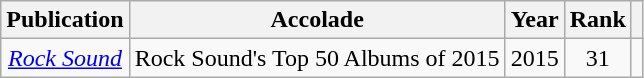<table class="wikitable plainrowheaders" style="text-align:center">
<tr>
<th>Publication</th>
<th>Accolade</th>
<th>Year</th>
<th>Rank</th>
<th class="unsortable"></th>
</tr>
<tr>
<td><em><a href='#'>Rock Sound</a></em></td>
<td>Rock Sound's Top 50 Albums of 2015</td>
<td>2015</td>
<td>31</td>
<td></td>
</tr>
</table>
